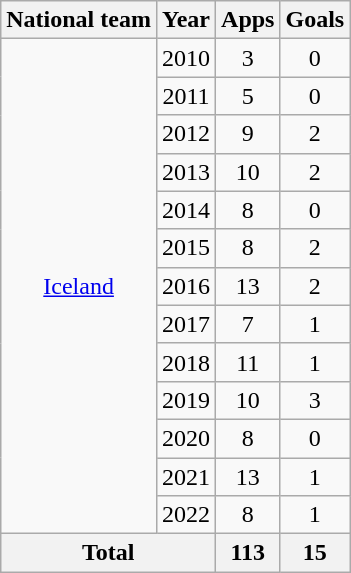<table class="wikitable" style="text-align:center">
<tr>
<th>National team</th>
<th>Year</th>
<th>Apps</th>
<th>Goals</th>
</tr>
<tr>
<td rowspan="13"><a href='#'>Iceland</a></td>
<td>2010</td>
<td>3</td>
<td>0</td>
</tr>
<tr>
<td>2011</td>
<td>5</td>
<td>0</td>
</tr>
<tr>
<td>2012</td>
<td>9</td>
<td>2</td>
</tr>
<tr>
<td>2013</td>
<td>10</td>
<td>2</td>
</tr>
<tr>
<td>2014</td>
<td>8</td>
<td>0</td>
</tr>
<tr>
<td>2015</td>
<td>8</td>
<td>2</td>
</tr>
<tr>
<td>2016</td>
<td>13</td>
<td>2</td>
</tr>
<tr>
<td>2017</td>
<td>7</td>
<td>1</td>
</tr>
<tr>
<td>2018</td>
<td>11</td>
<td>1</td>
</tr>
<tr>
<td>2019</td>
<td>10</td>
<td>3</td>
</tr>
<tr>
<td>2020</td>
<td>8</td>
<td>0</td>
</tr>
<tr>
<td>2021</td>
<td>13</td>
<td>1</td>
</tr>
<tr>
<td>2022</td>
<td>8</td>
<td>1</td>
</tr>
<tr>
<th colspan="2">Total</th>
<th>113</th>
<th>15</th>
</tr>
</table>
